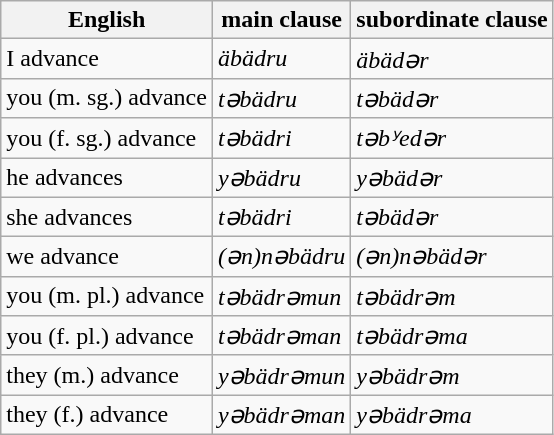<table class="wikitable">
<tr>
<th>English</th>
<th>main clause</th>
<th>subordinate clause</th>
</tr>
<tr>
<td>I advance</td>
<td><em>äbädru</em></td>
<td><em>äbädər</em></td>
</tr>
<tr>
<td>you (m. sg.) advance</td>
<td><em>təbädru</em></td>
<td><em>təbädər</em></td>
</tr>
<tr>
<td>you (f. sg.) advance</td>
<td><em>təbädri</em></td>
<td><em>təbʸedər</em></td>
</tr>
<tr>
<td>he advances</td>
<td><em>yəbädru</em></td>
<td><em>yəbädər</em></td>
</tr>
<tr>
<td>she advances</td>
<td><em>təbädri</em></td>
<td><em>təbädər</em></td>
</tr>
<tr>
<td>we advance</td>
<td><em>(ən)nəbädru</em></td>
<td><em>(ən)nəbädər</em></td>
</tr>
<tr>
<td>you (m. pl.) advance</td>
<td><em>təbädrəmun</em></td>
<td><em>təbädrəm</em></td>
</tr>
<tr>
<td>you (f. pl.) advance</td>
<td><em>təbädrəman</em></td>
<td><em>təbädrəma</em></td>
</tr>
<tr>
<td>they (m.) advance</td>
<td><em>yəbädrəmun</em></td>
<td><em>yəbädrəm</em></td>
</tr>
<tr>
<td>they (f.) advance</td>
<td><em>yəbädrəman</em></td>
<td><em>yəbädrəma</em></td>
</tr>
</table>
